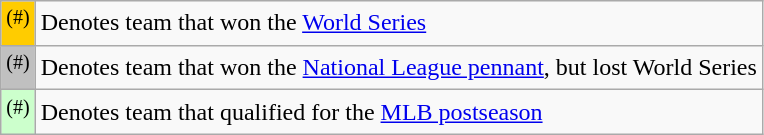<table class="wikitable">
<tr>
<td bgcolor=#FFCC00 align=center width=10px><sup>(#)</sup></td>
<td>Denotes team that won the <a href='#'>World Series</a></td>
</tr>
<tr>
<td bgcolor=#C0C0C0 align=center width=10px><sup>(#)</sup></td>
<td>Denotes team that won the <a href='#'>National League pennant</a>, but lost World Series</td>
</tr>
<tr>
<td bgcolor=#CCFFCC align=center width=10px><sup>(#)</sup></td>
<td>Denotes team that qualified for the <a href='#'>MLB postseason</a></td>
</tr>
</table>
